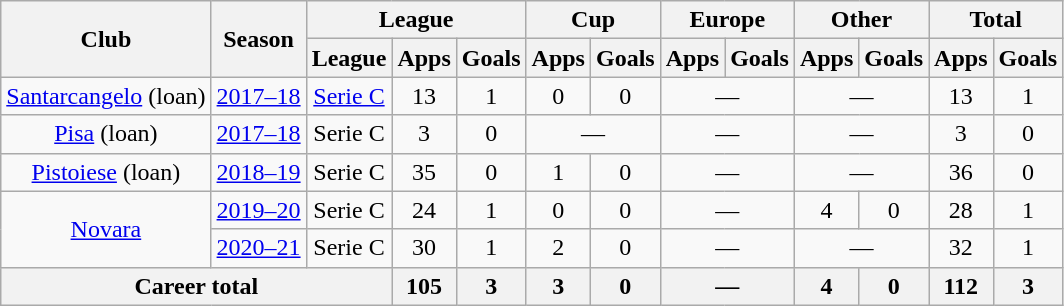<table class="wikitable" style="text-align: center;">
<tr>
<th rowspan="2">Club</th>
<th rowspan="2">Season</th>
<th colspan="3">League</th>
<th colspan="2">Cup</th>
<th colspan="2">Europe</th>
<th colspan="2">Other</th>
<th colspan="2">Total</th>
</tr>
<tr>
<th>League</th>
<th>Apps</th>
<th>Goals</th>
<th>Apps</th>
<th>Goals</th>
<th>Apps</th>
<th>Goals</th>
<th>Apps</th>
<th>Goals</th>
<th>Apps</th>
<th>Goals</th>
</tr>
<tr>
<td><a href='#'>Santarcangelo</a> (loan)</td>
<td><a href='#'>2017–18</a></td>
<td><a href='#'>Serie C</a></td>
<td>13</td>
<td>1</td>
<td>0</td>
<td>0</td>
<td colspan="2">—</td>
<td colspan="2">—</td>
<td>13</td>
<td>1</td>
</tr>
<tr>
<td><a href='#'>Pisa</a> (loan)</td>
<td><a href='#'>2017–18</a></td>
<td>Serie C</td>
<td>3</td>
<td>0</td>
<td colspan="2">—</td>
<td colspan="2">—</td>
<td colspan="2">—</td>
<td>3</td>
<td>0</td>
</tr>
<tr>
<td><a href='#'>Pistoiese</a> (loan)</td>
<td><a href='#'>2018–19</a></td>
<td>Serie C</td>
<td>35</td>
<td>0</td>
<td>1</td>
<td>0</td>
<td colspan="2">—</td>
<td colspan="2">—</td>
<td>36</td>
<td>0</td>
</tr>
<tr>
<td rowspan="2"><a href='#'>Novara</a></td>
<td><a href='#'>2019–20</a></td>
<td>Serie C</td>
<td>24</td>
<td>1</td>
<td>0</td>
<td>0</td>
<td colspan="2">—</td>
<td>4</td>
<td>0</td>
<td>28</td>
<td>1</td>
</tr>
<tr>
<td><a href='#'>2020–21</a></td>
<td>Serie C</td>
<td>30</td>
<td>1</td>
<td>2</td>
<td>0</td>
<td colspan="2">—</td>
<td colspan="2">—</td>
<td>32</td>
<td>1</td>
</tr>
<tr>
<th colspan="3">Career total</th>
<th>105</th>
<th>3</th>
<th>3</th>
<th>0</th>
<th colspan="2">—</th>
<th>4</th>
<th>0</th>
<th>112</th>
<th>3</th>
</tr>
</table>
